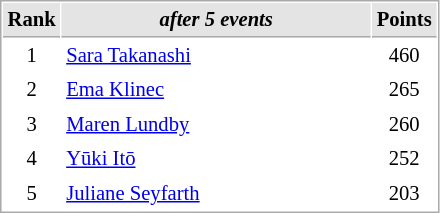<table cellspacing="1" cellpadding="3" style="border:1px solid #aaa; font-size:86%;">
<tr style="background:#e4e4e4;">
<th style="border-bottom:1px solid #aaa; width:10px;">Rank</th>
<th style="border-bottom:1px solid #aaa; width:200px;"><em>after 5 events</em></th>
<th style="border-bottom:1px solid #aaa; width:20px;">Points</th>
</tr>
<tr>
<td align=center>1</td>
<td> <a href='#'>Sara Takanashi</a></td>
<td align=center>460</td>
</tr>
<tr>
<td align=center>2</td>
<td> <a href='#'>Ema Klinec</a></td>
<td align=center>265</td>
</tr>
<tr>
<td align=center>3</td>
<td> <a href='#'>Maren Lundby</a></td>
<td align=center>260</td>
</tr>
<tr>
<td align=center>4</td>
<td> <a href='#'>Yūki Itō</a></td>
<td align=center>252</td>
</tr>
<tr>
<td align=center>5</td>
<td> <a href='#'>Juliane Seyfarth</a></td>
<td align=center>203</td>
</tr>
</table>
